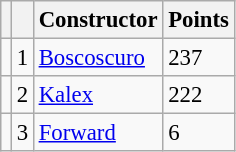<table class="wikitable" style="font-size: 95%;">
<tr>
<th></th>
<th></th>
<th>Constructor</th>
<th>Points</th>
</tr>
<tr>
<td></td>
<td align=center>1</td>
<td> <a href='#'>Boscoscuro</a></td>
<td align=left>237</td>
</tr>
<tr>
<td></td>
<td align=center>2</td>
<td> <a href='#'>Kalex</a></td>
<td align=left>222</td>
</tr>
<tr>
<td></td>
<td align=center>3</td>
<td> <a href='#'>Forward</a></td>
<td align=left>6</td>
</tr>
</table>
